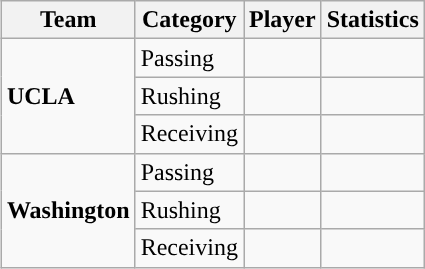<table class="wikitable" style="float: right;">
<tr>
<th>Team</th>
<th>Category</th>
<th>Player</th>
<th>Statistics</th>
</tr>
<tr>
<td rowspan=3><strong>UCLA</strong></td>
<td>Passing</td>
<td></td>
<td></td>
</tr>
<tr>
<td>Rushing</td>
<td></td>
<td></td>
</tr>
<tr>
<td>Receiving</td>
<td></td>
<td></td>
</tr>
<tr>
<td rowspan=3><strong>Washington</strong></td>
<td>Passing</td>
<td></td>
<td></td>
</tr>
<tr>
<td>Rushing</td>
<td></td>
<td></td>
</tr>
<tr>
<td>Receiving</td>
<td></td>
<td></td>
</tr>
</table>
